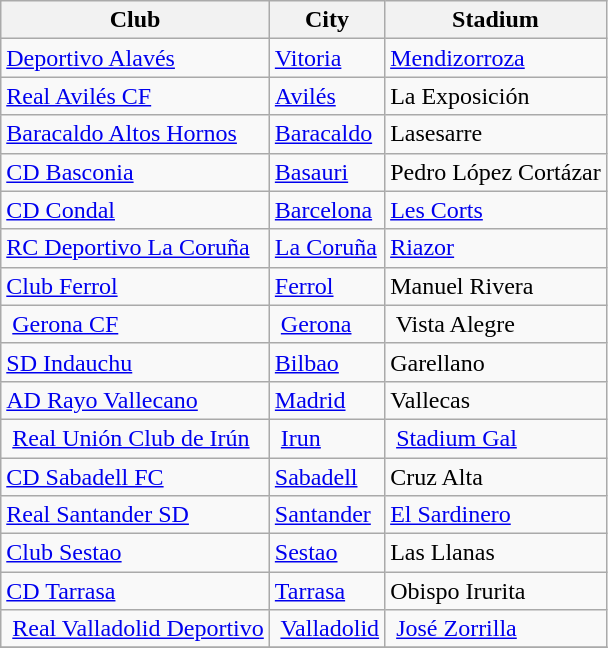<table class="wikitable sortable" style="text-align: left;">
<tr>
<th>Club</th>
<th>City</th>
<th>Stadium</th>
</tr>
<tr>
<td><a href='#'>Deportivo Alavés</a></td>
<td><a href='#'>Vitoria</a></td>
<td><a href='#'>Mendizorroza</a></td>
</tr>
<tr>
<td><a href='#'>Real Avilés CF</a></td>
<td><a href='#'>Avilés</a></td>
<td>La Exposición</td>
</tr>
<tr>
<td><a href='#'>Baracaldo Altos Hornos</a></td>
<td><a href='#'>Baracaldo</a></td>
<td>Lasesarre</td>
</tr>
<tr>
<td><a href='#'>CD Basconia</a></td>
<td><a href='#'>Basauri</a></td>
<td>Pedro López Cortázar</td>
</tr>
<tr>
<td><a href='#'>CD Condal</a></td>
<td><a href='#'>Barcelona</a></td>
<td><a href='#'>Les Corts</a></td>
</tr>
<tr>
<td><a href='#'>RC Deportivo La Coruña</a></td>
<td><a href='#'>La Coruña</a></td>
<td><a href='#'>Riazor</a></td>
</tr>
<tr>
<td><a href='#'>Club Ferrol</a></td>
<td><a href='#'>Ferrol</a></td>
<td>Manuel Rivera</td>
</tr>
<tr>
<td> <a href='#'>Gerona CF</a></td>
<td> <a href='#'>Gerona</a></td>
<td> Vista Alegre</td>
</tr>
<tr>
<td><a href='#'>SD Indauchu</a></td>
<td><a href='#'>Bilbao</a></td>
<td>Garellano</td>
</tr>
<tr>
<td><a href='#'>AD Rayo Vallecano</a></td>
<td><a href='#'>Madrid</a></td>
<td>Vallecas</td>
</tr>
<tr>
<td> <a href='#'>Real Unión Club de Irún</a></td>
<td> <a href='#'>Irun</a></td>
<td> <a href='#'>Stadium Gal</a></td>
</tr>
<tr>
<td><a href='#'>CD Sabadell FC</a></td>
<td><a href='#'>Sabadell</a></td>
<td>Cruz Alta</td>
</tr>
<tr>
<td><a href='#'>Real Santander SD</a></td>
<td><a href='#'>Santander</a></td>
<td><a href='#'>El Sardinero</a></td>
</tr>
<tr>
<td><a href='#'>Club Sestao</a></td>
<td><a href='#'>Sestao</a></td>
<td>Las Llanas</td>
</tr>
<tr>
<td><a href='#'>CD Tarrasa</a></td>
<td><a href='#'>Tarrasa</a></td>
<td>Obispo Irurita</td>
</tr>
<tr>
<td> <a href='#'>Real Valladolid Deportivo</a></td>
<td> <a href='#'>Valladolid</a></td>
<td> <a href='#'>José Zorrilla</a></td>
</tr>
<tr>
</tr>
</table>
